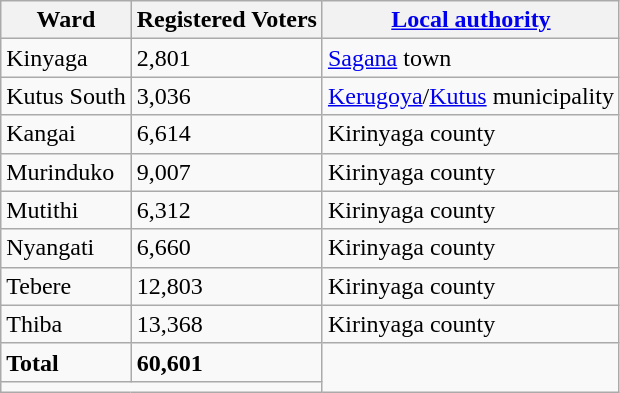<table class="wikitable">
<tr>
<th>Ward</th>
<th>Registered Voters</th>
<th><a href='#'>Local authority</a></th>
</tr>
<tr>
<td>Kinyaga</td>
<td>2,801</td>
<td><a href='#'>Sagana</a> town</td>
</tr>
<tr>
<td>Kutus South</td>
<td>3,036</td>
<td><a href='#'>Kerugoya</a>/<a href='#'>Kutus</a> municipality</td>
</tr>
<tr>
<td>Kangai</td>
<td>6,614</td>
<td>Kirinyaga county</td>
</tr>
<tr>
<td>Murinduko</td>
<td>9,007</td>
<td>Kirinyaga county</td>
</tr>
<tr>
<td>Mutithi</td>
<td>6,312</td>
<td>Kirinyaga county</td>
</tr>
<tr>
<td>Nyangati</td>
<td>6,660</td>
<td>Kirinyaga county</td>
</tr>
<tr>
<td>Tebere</td>
<td>12,803</td>
<td>Kirinyaga county</td>
</tr>
<tr>
<td>Thiba</td>
<td>13,368</td>
<td>Kirinyaga county</td>
</tr>
<tr>
<td><strong>Total</strong></td>
<td><strong>60,601</strong></td>
</tr>
<tr>
<td colspan="2"></td>
</tr>
</table>
